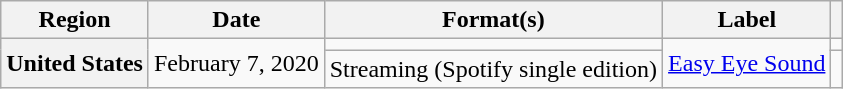<table class="wikitable plainrowheaders">
<tr>
<th scope="col">Region</th>
<th scope="col">Date</th>
<th scope="col">Format(s)</th>
<th scope="col">Label</th>
<th scope="col"></th>
</tr>
<tr>
<th scope="row" rowspan="2">United States</th>
<td rowspan="2">February 7, 2020</td>
<td></td>
<td rowspan="2"><a href='#'>Easy Eye Sound</a></td>
<td style="text-align:center;"></td>
</tr>
<tr>
<td>Streaming (Spotify single edition)</td>
<td style="text-align:center;"></td>
</tr>
</table>
